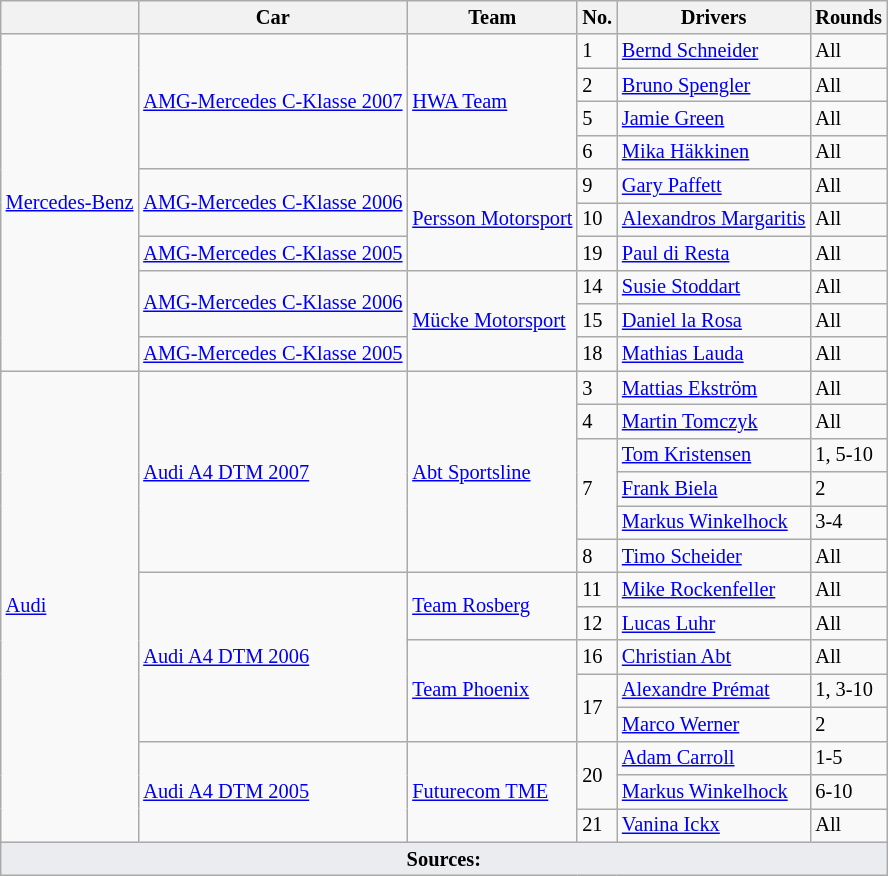<table class="wikitable sortable" style="font-size: 85%">
<tr>
<th></th>
<th>Car</th>
<th>Team</th>
<th>No.</th>
<th>Drivers</th>
<th>Rounds</th>
</tr>
<tr>
<td rowspan="10"><a href='#'>Mercedes-Benz</a></td>
<td rowspan="4"><a href='#'>AMG-Mercedes C-Klasse 2007</a></td>
<td rowspan="4"><a href='#'>HWA Team</a></td>
<td>1</td>
<td> <a href='#'>Bernd Schneider</a></td>
<td>All</td>
</tr>
<tr>
<td>2</td>
<td> <a href='#'>Bruno Spengler</a></td>
<td>All</td>
</tr>
<tr>
<td>5</td>
<td> <a href='#'>Jamie Green</a></td>
<td>All</td>
</tr>
<tr>
<td>6</td>
<td> <a href='#'>Mika Häkkinen</a></td>
<td>All</td>
</tr>
<tr>
<td rowspan="2"><a href='#'>AMG-Mercedes C-Klasse 2006</a></td>
<td rowspan="3"><a href='#'>Persson Motorsport</a></td>
<td>9</td>
<td> <a href='#'>Gary Paffett</a></td>
<td>All</td>
</tr>
<tr>
<td>10</td>
<td> <a href='#'>Alexandros Margaritis</a></td>
<td>All</td>
</tr>
<tr>
<td><a href='#'>AMG-Mercedes C-Klasse 2005</a></td>
<td>19</td>
<td> <a href='#'>Paul di Resta</a></td>
<td>All</td>
</tr>
<tr>
<td rowspan="2"><a href='#'>AMG-Mercedes C-Klasse 2006</a></td>
<td rowspan="3"><a href='#'>Mücke Motorsport</a></td>
<td>14</td>
<td> <a href='#'>Susie Stoddart</a></td>
<td>All</td>
</tr>
<tr>
<td>15</td>
<td> <a href='#'>Daniel la Rosa</a></td>
<td>All</td>
</tr>
<tr>
<td><a href='#'>AMG-Mercedes C-Klasse 2005</a></td>
<td>18</td>
<td> <a href='#'>Mathias Lauda</a></td>
<td>All</td>
</tr>
<tr>
<td rowspan="14"><a href='#'>Audi</a></td>
<td rowspan="6"><a href='#'>Audi A4 DTM 2007</a></td>
<td rowspan="6"><a href='#'>Abt Sportsline</a></td>
<td>3</td>
<td> <a href='#'>Mattias Ekström</a></td>
<td>All</td>
</tr>
<tr>
<td>4</td>
<td> <a href='#'>Martin Tomczyk</a></td>
<td>All</td>
</tr>
<tr>
<td rowspan="3">7</td>
<td> <a href='#'>Tom Kristensen</a></td>
<td>1, 5-10</td>
</tr>
<tr>
<td> <a href='#'>Frank Biela</a></td>
<td>2</td>
</tr>
<tr>
<td> <a href='#'>Markus Winkelhock</a></td>
<td>3-4</td>
</tr>
<tr>
<td>8</td>
<td> <a href='#'>Timo Scheider</a></td>
<td>All</td>
</tr>
<tr>
<td rowspan="5"><a href='#'>Audi A4 DTM 2006</a></td>
<td rowspan="2"><a href='#'>Team Rosberg</a></td>
<td>11</td>
<td> <a href='#'>Mike Rockenfeller</a></td>
<td>All</td>
</tr>
<tr>
<td>12</td>
<td> <a href='#'>Lucas Luhr</a></td>
<td>All</td>
</tr>
<tr>
<td rowspan="3"><a href='#'>Team Phoenix</a></td>
<td>16</td>
<td> <a href='#'>Christian Abt</a></td>
<td>All</td>
</tr>
<tr>
<td rowspan="2">17</td>
<td> <a href='#'>Alexandre Prémat</a></td>
<td>1, 3-10</td>
</tr>
<tr>
<td> <a href='#'>Marco Werner</a></td>
<td>2</td>
</tr>
<tr>
<td rowspan="3"><a href='#'>Audi A4 DTM 2005</a></td>
<td rowspan="3"><a href='#'>Futurecom TME</a></td>
<td rowspan="2">20</td>
<td> <a href='#'>Adam Carroll</a></td>
<td>1-5</td>
</tr>
<tr>
<td> <a href='#'>Markus Winkelhock</a></td>
<td>6-10</td>
</tr>
<tr>
<td>21</td>
<td> <a href='#'>Vanina Ickx</a></td>
<td>All</td>
</tr>
<tr class="sortbottom">
<td colspan="6" style="background-color:#EAECF0;text-align:center"><strong>Sources:</strong></td>
</tr>
</table>
